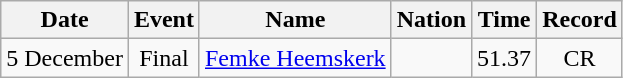<table class=wikitable style=text-align:center>
<tr>
<th>Date</th>
<th>Event</th>
<th>Name</th>
<th>Nation</th>
<th>Time</th>
<th>Record</th>
</tr>
<tr>
<td>5 December</td>
<td>Final</td>
<td align=left><a href='#'>Femke Heemskerk</a></td>
<td align=left></td>
<td>51.37</td>
<td>CR</td>
</tr>
</table>
